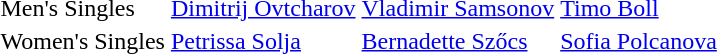<table>
<tr>
<td>Men's Singles <br></td>
<td> <a href='#'>Dimitrij Ovtcharov</a></td>
<td> <a href='#'>Vladimir Samsonov</a></td>
<td> <a href='#'>Timo Boll</a></td>
</tr>
<tr>
<td>Women's Singles <br></td>
<td> <a href='#'>Petrissa Solja</a></td>
<td> <a href='#'>Bernadette Szőcs</a></td>
<td> <a href='#'>Sofia Polcanova</a></td>
</tr>
<tr>
</tr>
</table>
